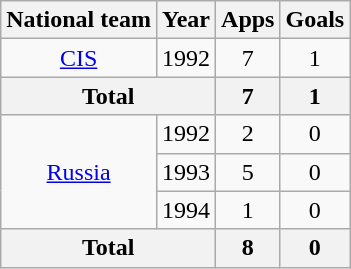<table class="wikitable" style="text-align:center">
<tr>
<th>National team</th>
<th>Year</th>
<th>Apps</th>
<th>Goals</th>
</tr>
<tr>
<td><a href='#'>CIS</a></td>
<td>1992</td>
<td>7</td>
<td>1</td>
</tr>
<tr>
<th colspan="2">Total</th>
<th>7</th>
<th>1</th>
</tr>
<tr>
<td rowspan="3"><a href='#'>Russia</a></td>
<td>1992</td>
<td>2</td>
<td>0</td>
</tr>
<tr>
<td>1993</td>
<td>5</td>
<td>0</td>
</tr>
<tr>
<td>1994</td>
<td>1</td>
<td>0</td>
</tr>
<tr>
<th colspan="2">Total</th>
<th>8</th>
<th>0</th>
</tr>
</table>
